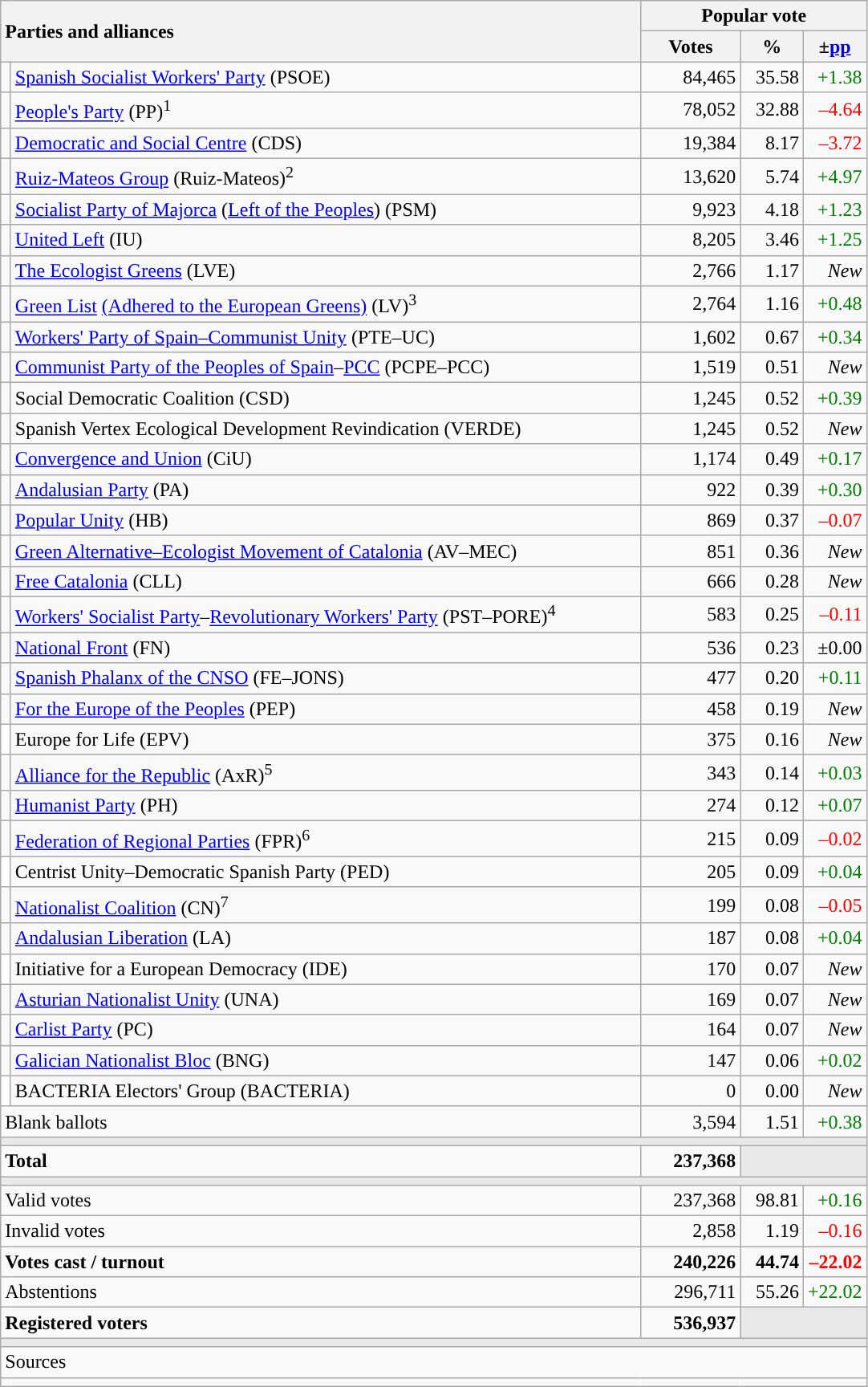<table class="wikitable" style="text-align:right">
<tr>
<th style="text-align:left;" rowspan="2" colspan="2" width="525">Parties and alliances</th>
<th colspan="3">Popular vote</th>
</tr>
<tr>
<th width="75">Votes</th>
<th width="45">%</th>
<th width="45">±<a href='#'>pp</a></th>
</tr>
<tr>
<td width="1" style="color:inherit;background:"></td>
<td align="left"><a href='#'>Spanish Socialist Workers' Party</a> (PSOE)</td>
<td>84,465</td>
<td>35.58</td>
<td style="color:green;">+1.38</td>
</tr>
<tr>
<td style="color:inherit;background:"></td>
<td align="left"><a href='#'>People's Party</a> (PP)<sup>1</sup></td>
<td>78,052</td>
<td>32.88</td>
<td style="color:red;">–4.64</td>
</tr>
<tr>
<td style="color:inherit;background:"></td>
<td align="left"><a href='#'>Democratic and Social Centre</a> (CDS)</td>
<td>19,384</td>
<td>8.17</td>
<td style="color:red;">–3.72</td>
</tr>
<tr>
<td style="color:inherit;background:"></td>
<td align="left"><a href='#'>Ruiz-Mateos Group</a> (Ruiz-Mateos)<sup>2</sup></td>
<td>13,620</td>
<td>5.74</td>
<td style="color:green;">+4.97</td>
</tr>
<tr>
<td style="color:inherit;background:"></td>
<td align="left"><a href='#'>Socialist Party of Majorca</a> (<a href='#'>Left of the Peoples</a>) (PSM)</td>
<td>9,923</td>
<td>4.18</td>
<td style="color:green;">+1.23</td>
</tr>
<tr>
<td style="color:inherit;background:"></td>
<td align="left"><a href='#'>United Left</a> (IU)</td>
<td>8,205</td>
<td>3.46</td>
<td style="color:green;">+1.25</td>
</tr>
<tr>
<td style="color:inherit;background:"></td>
<td align="left"><a href='#'>The Ecologist Greens</a> (LVE)</td>
<td>2,766</td>
<td>1.17</td>
<td><em>New</em></td>
</tr>
<tr>
<td style="color:inherit;background:"></td>
<td align="left"><a href='#'>Green List</a> <a href='#'>(Adhered to the European Greens)</a> (LV)<sup>3</sup></td>
<td>2,764</td>
<td>1.16</td>
<td style="color:green;">+0.48</td>
</tr>
<tr>
<td style="color:inherit;background:"></td>
<td align="left"><a href='#'>Workers' Party of Spain–Communist Unity</a> (PTE–UC)</td>
<td>1,602</td>
<td>0.67</td>
<td style="color:green;">+0.34</td>
</tr>
<tr>
<td style="color:inherit;background:"></td>
<td align="left"><a href='#'>Communist Party of the Peoples of Spain</a>–<a href='#'>PCC</a> (PCPE–PCC)</td>
<td>1,519</td>
<td>0.51</td>
<td><em>New</em></td>
</tr>
<tr>
<td style="color:inherit;background:"></td>
<td align="left">Social Democratic Coalition (CSD)</td>
<td>1,245</td>
<td>0.52</td>
<td style="color:green;">+0.39</td>
</tr>
<tr>
<td style="color:inherit;background:"></td>
<td align="left">Spanish Vertex Ecological Development Revindication (VERDE)</td>
<td>1,245</td>
<td>0.52</td>
<td><em>New</em></td>
</tr>
<tr>
<td style="color:inherit;background:"></td>
<td align="left"><a href='#'>Convergence and Union</a> (CiU)</td>
<td>1,174</td>
<td>0.49</td>
<td style="color:green;">+0.17</td>
</tr>
<tr>
<td style="color:inherit;background:"></td>
<td align="left"><a href='#'>Andalusian Party</a> (PA)</td>
<td>922</td>
<td>0.39</td>
<td style="color:green;">+0.30</td>
</tr>
<tr>
<td style="color:inherit;background:"></td>
<td align="left"><a href='#'>Popular Unity</a> (HB)</td>
<td>869</td>
<td>0.37</td>
<td style="color:red;">–0.07</td>
</tr>
<tr>
<td style="color:inherit;background:"></td>
<td align="left"><a href='#'>Green Alternative–Ecologist Movement of Catalonia</a> (AV–MEC)</td>
<td>851</td>
<td>0.36</td>
<td><em>New</em></td>
</tr>
<tr>
<td style="color:inherit;background:"></td>
<td align="left"><a href='#'>Free Catalonia</a> (CLL)</td>
<td>666</td>
<td>0.28</td>
<td><em>New</em></td>
</tr>
<tr>
<td style="color:inherit;background:"></td>
<td align="left"><a href='#'>Workers' Socialist Party</a>–<a href='#'>Revolutionary Workers' Party</a> (PST–PORE)<sup>4</sup></td>
<td>583</td>
<td>0.25</td>
<td style="color:red;">–0.11</td>
</tr>
<tr>
<td style="color:inherit;background:"></td>
<td align="left"><a href='#'>National Front</a> (FN)</td>
<td>536</td>
<td>0.23</td>
<td>±0.00</td>
</tr>
<tr>
<td style="color:inherit;background:"></td>
<td align="left"><a href='#'>Spanish Phalanx of the CNSO</a> (FE–JONS)</td>
<td>477</td>
<td>0.20</td>
<td style="color:green;">+0.11</td>
</tr>
<tr>
<td style="color:inherit;background:"></td>
<td align="left"><a href='#'>For the Europe of the Peoples</a> (PEP)</td>
<td>458</td>
<td>0.19</td>
<td><em>New</em></td>
</tr>
<tr>
<td bgcolor="white"></td>
<td align="left">Europe for Life (EPV)</td>
<td>375</td>
<td>0.16</td>
<td><em>New</em></td>
</tr>
<tr>
<td style="color:inherit;background:"></td>
<td align="left"><a href='#'>Alliance for the Republic</a> (AxR)<sup>5</sup></td>
<td>343</td>
<td>0.14</td>
<td style="color:green;">+0.03</td>
</tr>
<tr>
<td style="color:inherit;background:"></td>
<td align="left"><a href='#'>Humanist Party</a> (PH)</td>
<td>274</td>
<td>0.12</td>
<td style="color:green;">+0.07</td>
</tr>
<tr>
<td style="color:inherit;background:"></td>
<td align="left"><a href='#'>Federation of Regional Parties</a> (FPR)<sup>6</sup></td>
<td>215</td>
<td>0.09</td>
<td style="color:red;">–0.02</td>
</tr>
<tr>
<td bgcolor="white"></td>
<td align="left">Centrist Unity–Democratic Spanish Party (PED)</td>
<td>205</td>
<td>0.09</td>
<td style="color:green;">+0.04</td>
</tr>
<tr>
<td style="color:inherit;background:"></td>
<td align="left"><a href='#'>Nationalist Coalition</a> (CN)<sup>7</sup></td>
<td>199</td>
<td>0.08</td>
<td style="color:red;">–0.05</td>
</tr>
<tr>
<td style="color:inherit;background:"></td>
<td align="left"><a href='#'>Andalusian Liberation</a> (LA)</td>
<td>187</td>
<td>0.08</td>
<td style="color:green;">+0.04</td>
</tr>
<tr>
<td bgcolor="white"></td>
<td align="left">Initiative for a European Democracy (IDE)</td>
<td>170</td>
<td>0.07</td>
<td><em>New</em></td>
</tr>
<tr>
<td style="color:inherit;background:"></td>
<td align="left"><a href='#'>Asturian Nationalist Unity</a> (UNA)</td>
<td>169</td>
<td>0.07</td>
<td><em>New</em></td>
</tr>
<tr>
<td style="color:inherit;background:"></td>
<td align="left"><a href='#'>Carlist Party</a> (PC)</td>
<td>164</td>
<td>0.07</td>
<td><em>New</em></td>
</tr>
<tr>
<td style="color:inherit;background:"></td>
<td align="left"><a href='#'>Galician Nationalist Bloc</a> (BNG)</td>
<td>147</td>
<td>0.06</td>
<td style="color:green;">+0.02</td>
</tr>
<tr>
<td bgcolor="white"></td>
<td align="left">BACTERIA Electors' Group (BACTERIA)</td>
<td>0</td>
<td>0.00</td>
<td><em>New</em></td>
</tr>
<tr>
<td align="left" colspan="2">Blank ballots</td>
<td>3,594</td>
<td>1.51</td>
<td style="color:green;">+0.38</td>
</tr>
<tr>
<td colspan="5" bgcolor="#E9E9E9"></td>
</tr>
<tr style="font-weight:bold;">
<td align="left" colspan="2">Total</td>
<td>237,368</td>
<td bgcolor="#E9E9E9" colspan="2"></td>
</tr>
<tr>
<td colspan="5" bgcolor="#E9E9E9"></td>
</tr>
<tr>
<td align="left" colspan="2">Valid votes</td>
<td>237,368</td>
<td>98.81</td>
<td style="color:green;">+0.16</td>
</tr>
<tr>
<td align="left" colspan="2">Invalid votes</td>
<td>2,858</td>
<td>1.19</td>
<td style="color:red;">–0.16</td>
</tr>
<tr style="font-weight:bold;">
<td align="left" colspan="2">Votes cast / turnout</td>
<td>240,226</td>
<td>44.74</td>
<td style="color:red;">–22.02</td>
</tr>
<tr>
<td align="left" colspan="2">Abstentions</td>
<td>296,711</td>
<td>55.26</td>
<td style="color:green;">+22.02</td>
</tr>
<tr style="font-weight:bold;">
<td align="left" colspan="2">Registered voters</td>
<td>536,937</td>
<td bgcolor="#E9E9E9" colspan="2"></td>
</tr>
<tr>
<td colspan="5" bgcolor="#E9E9E9"></td>
</tr>
<tr>
<td align="left" colspan="5">Sources</td>
</tr>
<tr>
<td colspan="5" style="text-align:left; max-width:680px;"></td>
</tr>
</table>
